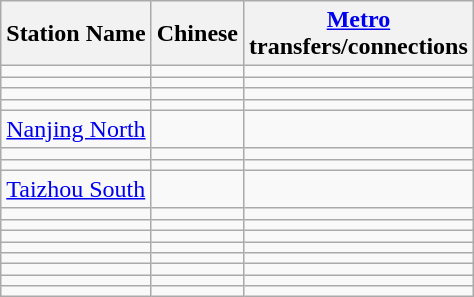<table class="wikitable">
<tr>
<th>Station Name</th>
<th>Chinese</th>
<th><a href='#'>Metro</a><br>transfers/connections</th>
</tr>
<tr>
<td></td>
<td></td>
<td>  </td>
</tr>
<tr>
<td></td>
<td></td>
<td></td>
</tr>
<tr>
<td></td>
<td></td>
<td></td>
</tr>
<tr>
<td></td>
<td></td>
<td></td>
</tr>
<tr>
<td><a href='#'>Nanjing North</a></td>
<td></td>
<td></td>
</tr>
<tr>
<td></td>
<td></td>
<td></td>
</tr>
<tr>
<td></td>
<td></td>
<td></td>
</tr>
<tr>
<td><a href='#'>Taizhou South</a></td>
<td></td>
<td></td>
</tr>
<tr>
<td></td>
<td></td>
<td></td>
</tr>
<tr>
<td></td>
<td></td>
<td></td>
</tr>
<tr>
<td></td>
<td></td>
<td></td>
</tr>
<tr>
<td></td>
<td></td>
<td></td>
</tr>
<tr>
<td></td>
<td></td>
<td></td>
</tr>
<tr>
<td></td>
<td></td>
<td></td>
</tr>
<tr>
<td></td>
<td></td>
<td></td>
</tr>
<tr>
<td></td>
<td></td>
<td></td>
</tr>
</table>
